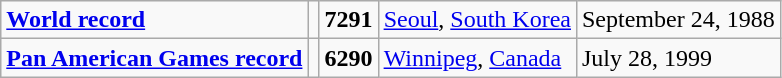<table class="wikitable">
<tr>
<td><strong><a href='#'>World record</a></strong></td>
<td></td>
<td><strong>7291</strong></td>
<td><a href='#'>Seoul</a>, <a href='#'>South Korea</a></td>
<td>September 24, 1988</td>
</tr>
<tr>
<td><strong><a href='#'>Pan American Games record</a></strong></td>
<td></td>
<td><strong>6290</strong></td>
<td><a href='#'>Winnipeg</a>, <a href='#'>Canada</a></td>
<td>July 28, 1999</td>
</tr>
</table>
